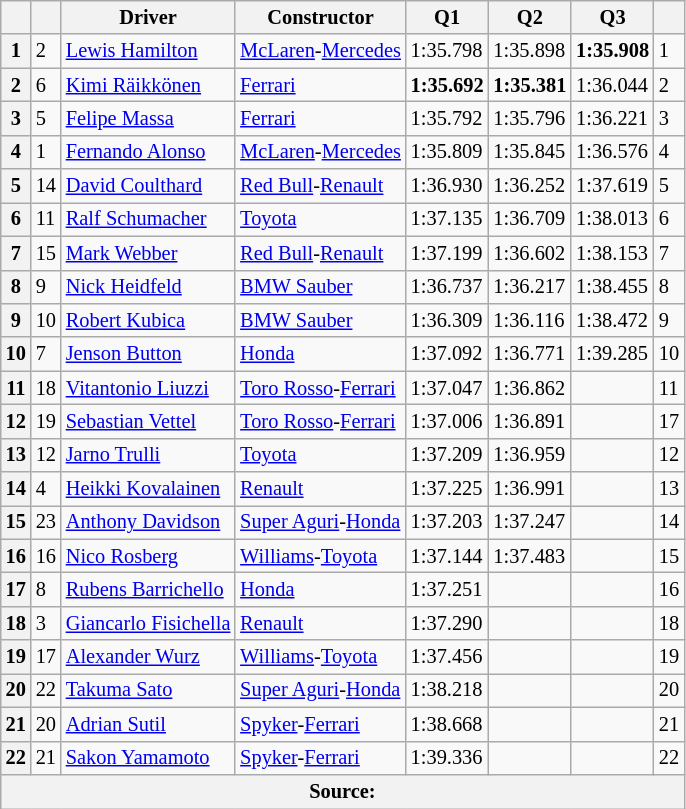<table class="wikitable sortable" style="font-size: 85%">
<tr>
<th></th>
<th></th>
<th>Driver</th>
<th>Constructor</th>
<th>Q1</th>
<th>Q2</th>
<th>Q3</th>
<th></th>
</tr>
<tr>
<th>1</th>
<td>2</td>
<td> <a href='#'>Lewis Hamilton</a></td>
<td align="center" nowrap><a href='#'>McLaren</a>-<a href='#'>Mercedes</a></td>
<td>1:35.798</td>
<td>1:35.898</td>
<td><strong>1:35.908</strong></td>
<td>1</td>
</tr>
<tr>
<th>2</th>
<td>6</td>
<td> <a href='#'>Kimi Räikkönen</a></td>
<td><a href='#'>Ferrari</a></td>
<td><strong>1:35.692</strong></td>
<td><strong>1:35.381</strong></td>
<td>1:36.044</td>
<td>2</td>
</tr>
<tr>
<th>3</th>
<td>5</td>
<td> <a href='#'>Felipe Massa</a></td>
<td><a href='#'>Ferrari</a></td>
<td>1:35.792</td>
<td>1:35.796</td>
<td>1:36.221</td>
<td>3</td>
</tr>
<tr>
<th>4</th>
<td>1</td>
<td> <a href='#'>Fernando Alonso</a></td>
<td><a href='#'>McLaren</a>-<a href='#'>Mercedes</a></td>
<td>1:35.809</td>
<td>1:35.845</td>
<td>1:36.576</td>
<td>4</td>
</tr>
<tr>
<th>5</th>
<td>14</td>
<td> <a href='#'>David Coulthard</a></td>
<td><a href='#'>Red Bull</a>-<a href='#'>Renault</a></td>
<td>1:36.930</td>
<td>1:36.252</td>
<td>1:37.619</td>
<td>5</td>
</tr>
<tr>
<th>6</th>
<td>11</td>
<td> <a href='#'>Ralf Schumacher</a></td>
<td><a href='#'>Toyota</a></td>
<td>1:37.135</td>
<td>1:36.709</td>
<td>1:38.013</td>
<td>6</td>
</tr>
<tr>
<th>7</th>
<td>15</td>
<td> <a href='#'>Mark Webber</a></td>
<td><a href='#'>Red Bull</a>-<a href='#'>Renault</a></td>
<td>1:37.199</td>
<td>1:36.602</td>
<td>1:38.153</td>
<td>7</td>
</tr>
<tr>
<th>8</th>
<td>9</td>
<td> <a href='#'>Nick Heidfeld</a></td>
<td><a href='#'>BMW Sauber</a></td>
<td>1:36.737</td>
<td>1:36.217</td>
<td>1:38.455</td>
<td>8</td>
</tr>
<tr>
<th>9</th>
<td>10</td>
<td> <a href='#'>Robert Kubica</a></td>
<td><a href='#'>BMW Sauber</a></td>
<td>1:36.309</td>
<td>1:36.116</td>
<td>1:38.472</td>
<td>9</td>
</tr>
<tr>
<th>10</th>
<td>7</td>
<td> <a href='#'>Jenson Button</a></td>
<td><a href='#'>Honda</a></td>
<td>1:37.092</td>
<td>1:36.771</td>
<td>1:39.285</td>
<td>10</td>
</tr>
<tr>
<th>11</th>
<td>18</td>
<td> <a href='#'>Vitantonio Liuzzi</a></td>
<td><a href='#'>Toro Rosso</a>-<a href='#'>Ferrari</a></td>
<td>1:37.047</td>
<td>1:36.862</td>
<td></td>
<td>11</td>
</tr>
<tr>
<th>12</th>
<td>19</td>
<td> <a href='#'>Sebastian Vettel</a></td>
<td><a href='#'>Toro Rosso</a>-<a href='#'>Ferrari</a></td>
<td>1:37.006</td>
<td>1:36.891</td>
<td></td>
<td>17</td>
</tr>
<tr>
<th>13</th>
<td>12</td>
<td> <a href='#'>Jarno Trulli</a></td>
<td><a href='#'>Toyota</a></td>
<td>1:37.209</td>
<td>1:36.959</td>
<td></td>
<td>12</td>
</tr>
<tr>
<th>14</th>
<td>4</td>
<td> <a href='#'>Heikki Kovalainen</a></td>
<td><a href='#'>Renault</a></td>
<td>1:37.225</td>
<td>1:36.991</td>
<td></td>
<td>13</td>
</tr>
<tr>
<th>15</th>
<td>23</td>
<td> <a href='#'>Anthony Davidson</a></td>
<td><a href='#'>Super Aguri</a>-<a href='#'>Honda</a></td>
<td>1:37.203</td>
<td>1:37.247</td>
<td></td>
<td>14</td>
</tr>
<tr>
<th>16</th>
<td>16</td>
<td> <a href='#'>Nico Rosberg</a></td>
<td><a href='#'>Williams</a>-<a href='#'>Toyota</a></td>
<td>1:37.144</td>
<td>1:37.483</td>
<td></td>
<td>15</td>
</tr>
<tr>
<th>17</th>
<td>8</td>
<td> <a href='#'>Rubens Barrichello</a></td>
<td><a href='#'>Honda</a></td>
<td>1:37.251</td>
<td></td>
<td></td>
<td>16</td>
</tr>
<tr>
<th>18</th>
<td>3</td>
<td align="center" nowrap> <a href='#'>Giancarlo Fisichella</a></td>
<td><a href='#'>Renault</a></td>
<td>1:37.290</td>
<td></td>
<td></td>
<td>18</td>
</tr>
<tr>
<th>19</th>
<td>17</td>
<td> <a href='#'>Alexander Wurz</a></td>
<td><a href='#'>Williams</a>-<a href='#'>Toyota</a></td>
<td>1:37.456</td>
<td></td>
<td></td>
<td>19</td>
</tr>
<tr>
<th>20</th>
<td>22</td>
<td> <a href='#'>Takuma Sato</a></td>
<td><a href='#'>Super Aguri</a>-<a href='#'>Honda</a></td>
<td>1:38.218</td>
<td></td>
<td></td>
<td>20</td>
</tr>
<tr>
<th>21</th>
<td>20</td>
<td> <a href='#'>Adrian Sutil</a></td>
<td><a href='#'>Spyker</a>-<a href='#'>Ferrari</a></td>
<td>1:38.668</td>
<td></td>
<td></td>
<td>21</td>
</tr>
<tr>
<th>22</th>
<td>21</td>
<td> <a href='#'>Sakon Yamamoto</a></td>
<td><a href='#'>Spyker</a>-<a href='#'>Ferrari</a></td>
<td>1:39.336</td>
<td></td>
<td></td>
<td>22</td>
</tr>
<tr>
<th colspan=8>Source:</th>
</tr>
</table>
